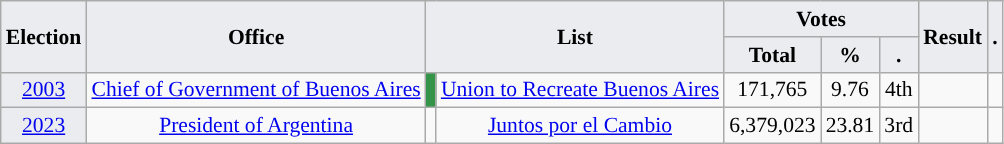<table class="wikitable" style="font-size:90%; text-align:center;">
<tr>
<th style="background-color:#EAECF0;" rowspan=2>Election</th>
<th style="background-color:#EAECF0;" rowspan=2>Office</th>
<th style="background-color:#EAECF0;" colspan=2 rowspan=2>List</th>
<th style="background-color:#EAECF0;" colspan=3>Votes</th>
<th style="background-color:#EAECF0;" rowspan=2>Result</th>
<th style="background-color:#EAECF0;" rowspan=2>.</th>
</tr>
<tr>
<th style="background-color:#EAECF0;">Total</th>
<th style="background-color:#EAECF0;">%</th>
<th style="background-color:#EAECF0;">.</th>
</tr>
<tr>
<td style="background-color:#EAECF0;"><a href='#'>2003</a></td>
<td><a href='#'>Chief of Government of Buenos Aires</a></td>
<td style="background-color:#349448;"></td>
<td><a href='#'>Union to Recreate Buenos Aires</a></td>
<td>171,765</td>
<td>9.76</td>
<td>4th</td>
<td></td>
<td></td>
</tr>
<tr>
<td style="background-color:#EAECF0;"><a href='#'>2023</a></td>
<td><a href='#'>President of Argentina</a></td>
<td style="background-color:"></td>
<td><a href='#'>Juntos por el Cambio</a></td>
<td>6,379,023</td>
<td>23.81</td>
<td>3rd</td>
<td></td>
<td></td>
</tr>
</table>
